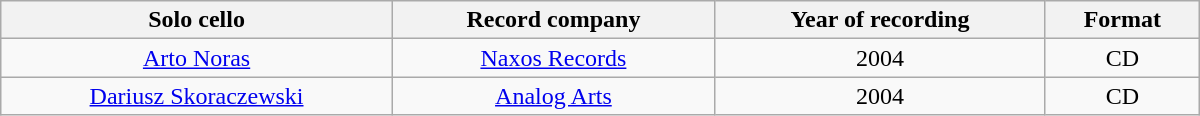<table class="wikitable" width="800px">
<tr>
<th align="center">Solo cello</th>
<th align="center">Record company</th>
<th align="center">Year of recording</th>
<th align="center">Format</th>
</tr>
<tr>
<td align="center"><a href='#'>Arto Noras</a></td>
<td align="center"><a href='#'>Naxos Records</a></td>
<td align="center">2004</td>
<td align="center">CD</td>
</tr>
<tr>
<td align="center"><a href='#'>Dariusz Skoraczewski</a></td>
<td align="center"><a href='#'>Analog Arts</a></td>
<td align="center">2004</td>
<td align="center">CD</td>
</tr>
</table>
